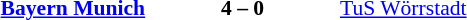<table width=100% cellspacing=1>
<tr>
<th width=25%></th>
<th width=10%></th>
<th width=25%></th>
<th></th>
</tr>
<tr style=font-size:90%>
<td align=right><strong><a href='#'>Bayern Munich</a></strong></td>
<td align=center><strong>4 – 0</strong></td>
<td><a href='#'>TuS Wörrstadt</a></td>
</tr>
</table>
